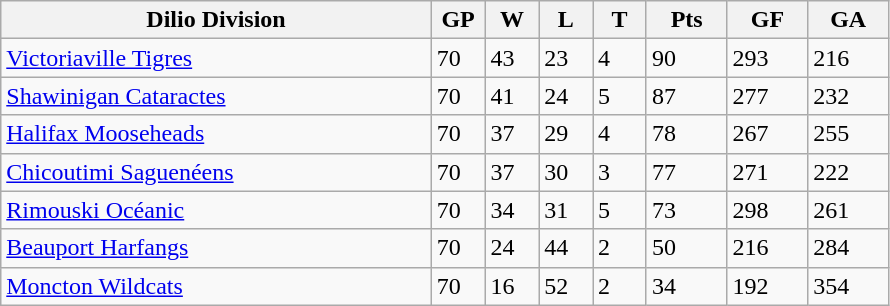<table class="wikitable">
<tr>
<th bgcolor="#DDDDFF" width="40%">Dilio Division</th>
<th bgcolor="#DDDDFF" width="5%">GP</th>
<th bgcolor="#DDDDFF" width="5%">W</th>
<th bgcolor="#DDDDFF" width="5%">L</th>
<th bgcolor="#DDDDFF" width="5%">T</th>
<th bgcolor="#DDDDFF" width="7.5%">Pts</th>
<th bgcolor="#DDDDFF" width="7.5%">GF</th>
<th bgcolor="#DDDDFF" width="7.5%">GA</th>
</tr>
<tr>
<td><a href='#'>Victoriaville Tigres</a></td>
<td>70</td>
<td>43</td>
<td>23</td>
<td>4</td>
<td>90</td>
<td>293</td>
<td>216</td>
</tr>
<tr>
<td><a href='#'>Shawinigan Cataractes</a></td>
<td>70</td>
<td>41</td>
<td>24</td>
<td>5</td>
<td>87</td>
<td>277</td>
<td>232</td>
</tr>
<tr>
<td><a href='#'>Halifax Mooseheads</a></td>
<td>70</td>
<td>37</td>
<td>29</td>
<td>4</td>
<td>78</td>
<td>267</td>
<td>255</td>
</tr>
<tr>
<td><a href='#'>Chicoutimi Saguenéens</a></td>
<td>70</td>
<td>37</td>
<td>30</td>
<td>3</td>
<td>77</td>
<td>271</td>
<td>222</td>
</tr>
<tr>
<td><a href='#'>Rimouski Océanic</a></td>
<td>70</td>
<td>34</td>
<td>31</td>
<td>5</td>
<td>73</td>
<td>298</td>
<td>261</td>
</tr>
<tr>
<td><a href='#'>Beauport Harfangs</a></td>
<td>70</td>
<td>24</td>
<td>44</td>
<td>2</td>
<td>50</td>
<td>216</td>
<td>284</td>
</tr>
<tr>
<td><a href='#'>Moncton Wildcats</a></td>
<td>70</td>
<td>16</td>
<td>52</td>
<td>2</td>
<td>34</td>
<td>192</td>
<td>354</td>
</tr>
</table>
